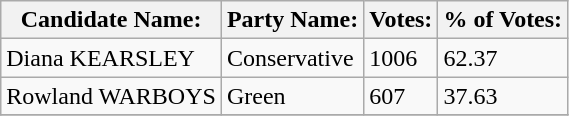<table class="wikitable">
<tr>
<th>Candidate Name:</th>
<th>Party Name:</th>
<th>Votes:</th>
<th>% of Votes:</th>
</tr>
<tr>
<td>Diana KEARSLEY</td>
<td>Conservative</td>
<td>1006</td>
<td>62.37</td>
</tr>
<tr>
<td>Rowland WARBOYS</td>
<td>Green</td>
<td>607</td>
<td>37.63</td>
</tr>
<tr>
</tr>
</table>
